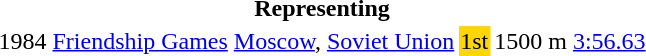<table>
<tr>
<th colspan="6">Representing </th>
</tr>
<tr>
<td>1984</td>
<td><a href='#'>Friendship Games</a></td>
<td><a href='#'>Moscow</a>, <a href='#'>Soviet Union</a></td>
<td bgcolor="gold">1st</td>
<td>1500 m</td>
<td><a href='#'>3:56.63</a></td>
</tr>
</table>
